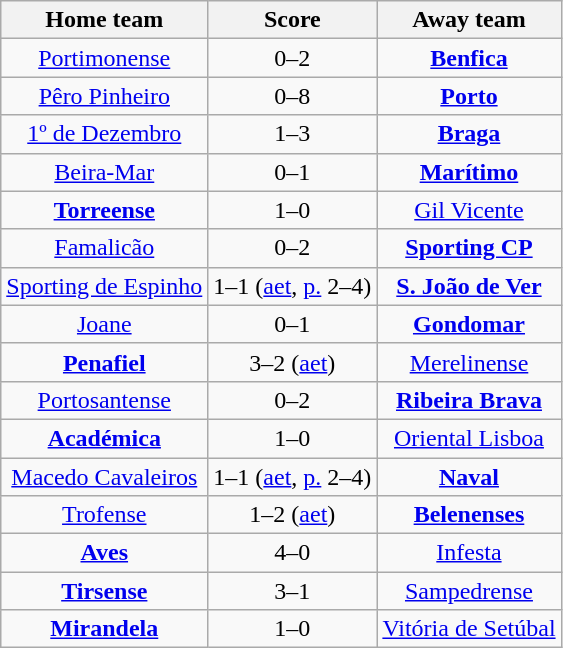<table class="wikitable" style="text-align: center">
<tr>
<th>Home team</th>
<th>Score</th>
<th>Away team</th>
</tr>
<tr>
<td><a href='#'>Portimonense</a> </td>
<td>0–2</td>
<td><strong><a href='#'>Benfica</a></strong> </td>
</tr>
<tr>
<td><a href='#'>Pêro Pinheiro</a> </td>
<td>0–8</td>
<td><strong><a href='#'>Porto</a></strong> </td>
</tr>
<tr>
<td><a href='#'>1º de Dezembro</a> </td>
<td>1–3</td>
<td><strong><a href='#'>Braga</a></strong> </td>
</tr>
<tr>
<td><a href='#'>Beira-Mar</a> </td>
<td>0–1</td>
<td><strong><a href='#'>Marítimo</a></strong> </td>
</tr>
<tr>
<td><strong><a href='#'>Torreense</a></strong> </td>
<td>1–0</td>
<td><a href='#'>Gil Vicente</a> </td>
</tr>
<tr>
<td><a href='#'>Famalicão</a> </td>
<td>0–2</td>
<td><strong><a href='#'>Sporting CP</a></strong> </td>
</tr>
<tr>
<td><a href='#'>Sporting de Espinho</a> </td>
<td>1–1 (<a href='#'>aet</a>, <a href='#'>p.</a> 2–4)</td>
<td><strong><a href='#'>S. João de Ver</a></strong> </td>
</tr>
<tr>
<td><a href='#'>Joane</a> </td>
<td>0–1</td>
<td><strong><a href='#'>Gondomar</a></strong> </td>
</tr>
<tr>
<td><strong><a href='#'>Penafiel</a></strong> </td>
<td>3–2 (<a href='#'>aet</a>)</td>
<td><a href='#'>Merelinense</a> </td>
</tr>
<tr>
<td><a href='#'>Portosantense</a> </td>
<td>0–2</td>
<td><strong><a href='#'>Ribeira Brava</a></strong> </td>
</tr>
<tr>
<td><strong><a href='#'>Académica</a></strong> </td>
<td>1–0</td>
<td><a href='#'>Oriental Lisboa</a> </td>
</tr>
<tr>
<td><a href='#'>Macedo Cavaleiros</a> </td>
<td>1–1 (<a href='#'>aet</a>, <a href='#'>p.</a> 2–4)</td>
<td><strong><a href='#'>Naval</a></strong> </td>
</tr>
<tr>
<td><a href='#'>Trofense</a> </td>
<td>1–2 (<a href='#'>aet</a>)</td>
<td><strong><a href='#'>Belenenses</a></strong>  </td>
</tr>
<tr>
<td><strong><a href='#'>Aves</a></strong> </td>
<td>4–0</td>
<td><a href='#'>Infesta</a> </td>
</tr>
<tr>
<td><strong><a href='#'>Tirsense</a></strong> </td>
<td>3–1</td>
<td><a href='#'>Sampedrense</a> </td>
</tr>
<tr>
<td><strong><a href='#'>Mirandela</a></strong> </td>
<td>1–0</td>
<td><a href='#'>Vitória de Setúbal</a> </td>
</tr>
</table>
